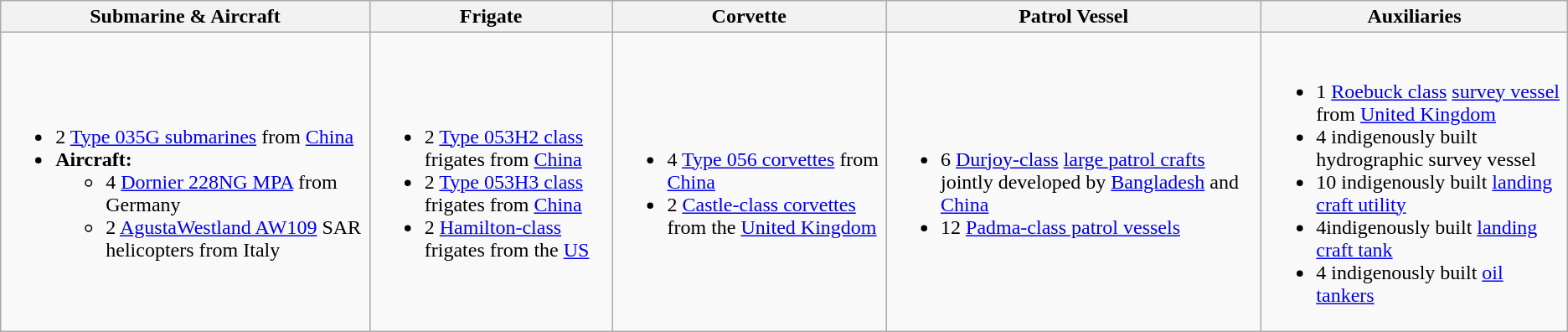<table class="wikitable">
<tr>
<th>Submarine & Aircraft</th>
<th>Frigate</th>
<th>Corvette</th>
<th>Patrol Vessel</th>
<th>Auxiliaries</th>
</tr>
<tr>
<td><br><ul><li>2 <a href='#'>Type 035G submarines</a> from <a href='#'>China</a></li><li><strong>Aircraft:</strong><ul><li>4 <a href='#'>Dornier 228NG MPA</a> from Germany</li><li>2 <a href='#'>AgustaWestland AW109</a> SAR helicopters from Italy</li></ul></li></ul></td>
<td><br><ul><li>2 <a href='#'>Type 053H2 class</a> frigates from <a href='#'>China</a></li><li>2 <a href='#'>Type 053H3 class</a> frigates from <a href='#'>China</a></li><li>2 <a href='#'>Hamilton-class</a> frigates from the <a href='#'>US</a></li></ul></td>
<td><br><ul><li>4 <a href='#'>Type 056 corvettes</a> from <a href='#'>China</a></li><li>2 <a href='#'>Castle-class corvettes</a> from the <a href='#'>United Kingdom</a></li></ul></td>
<td><br><ul><li>6 <a href='#'>Durjoy-class</a> <a href='#'>large patrol crafts</a> jointly developed by <a href='#'>Bangladesh</a> and <a href='#'>China</a></li><li>12 <a href='#'>Padma-class patrol vessels</a></li></ul></td>
<td><br><ul><li>1 <a href='#'>Roebuck class</a> <a href='#'>survey vessel</a> from <a href='#'>United Kingdom</a></li><li>4 indigenously built hydrographic survey vessel</li><li>10 indigenously built <a href='#'>landing craft utility</a></li><li>4indigenously built <a href='#'>landing craft tank</a></li><li>4 indigenously built <a href='#'>oil tankers</a></li></ul></td>
</tr>
</table>
